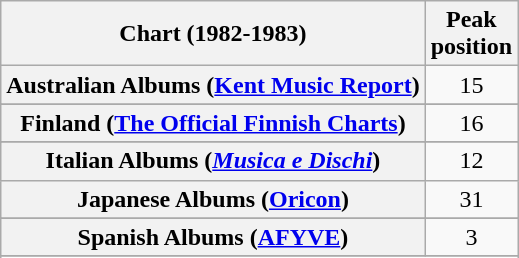<table class="wikitable sortable plainrowheaders">
<tr>
<th>Chart (1982-1983)</th>
<th>Peak<br>position</th>
</tr>
<tr>
<th scope="row">Australian Albums (<a href='#'>Kent Music Report</a>)</th>
<td align="center">15</td>
</tr>
<tr>
</tr>
<tr>
</tr>
<tr>
<th scope="row">Finland (<a href='#'>The Official Finnish Charts</a>)</th>
<td align="center">16</td>
</tr>
<tr>
</tr>
<tr>
<th scope="row">Italian Albums (<em><a href='#'>Musica e Dischi</a></em>)</th>
<td align="center">12</td>
</tr>
<tr>
<th scope="row">Japanese Albums (<a href='#'>Oricon</a>)</th>
<td align="center">31</td>
</tr>
<tr>
</tr>
<tr>
</tr>
<tr>
<th scope="row">Spanish Albums (<a href='#'>AFYVE</a>)</th>
<td align="center">3</td>
</tr>
<tr>
</tr>
<tr>
</tr>
<tr>
</tr>
</table>
